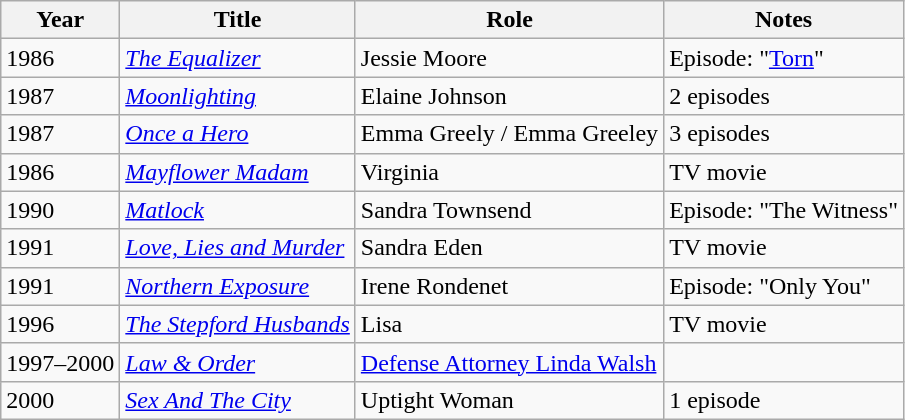<table class="wikitable sortable">
<tr>
<th>Year</th>
<th>Title</th>
<th>Role</th>
<th>Notes</th>
</tr>
<tr>
<td>1986</td>
<td><em><a href='#'>The Equalizer</a></em></td>
<td>Jessie Moore</td>
<td>Episode: "<a href='#'>Torn</a>"</td>
</tr>
<tr>
<td>1987</td>
<td><em><a href='#'>Moonlighting</a></em></td>
<td>Elaine Johnson</td>
<td>2 episodes</td>
</tr>
<tr>
<td>1987</td>
<td><em><a href='#'>Once a Hero</a></em></td>
<td>Emma Greely / Emma Greeley</td>
<td>3 episodes</td>
</tr>
<tr>
<td>1986</td>
<td><em><a href='#'>Mayflower Madam</a></em></td>
<td>Virginia</td>
<td>TV movie</td>
</tr>
<tr>
<td>1990</td>
<td><em><a href='#'>Matlock</a></em></td>
<td>Sandra Townsend</td>
<td>Episode: "The Witness"</td>
</tr>
<tr>
<td>1991</td>
<td><em><a href='#'>Love, Lies and Murder</a></em></td>
<td>Sandra Eden</td>
<td>TV movie</td>
</tr>
<tr>
<td>1991</td>
<td><em><a href='#'>Northern Exposure</a></em></td>
<td>Irene Rondenet</td>
<td>Episode: "Only You"</td>
</tr>
<tr>
<td>1996</td>
<td><em><a href='#'>The Stepford Husbands</a></em></td>
<td>Lisa</td>
<td>TV movie</td>
</tr>
<tr>
<td>1997–2000</td>
<td><em><a href='#'>Law & Order</a></em></td>
<td><a href='#'>Defense Attorney Linda Walsh</a></td>
<td></td>
</tr>
<tr>
<td>2000</td>
<td><em><a href='#'>Sex And The City</a></em></td>
<td>Uptight Woman</td>
<td>1 episode</td>
</tr>
</table>
